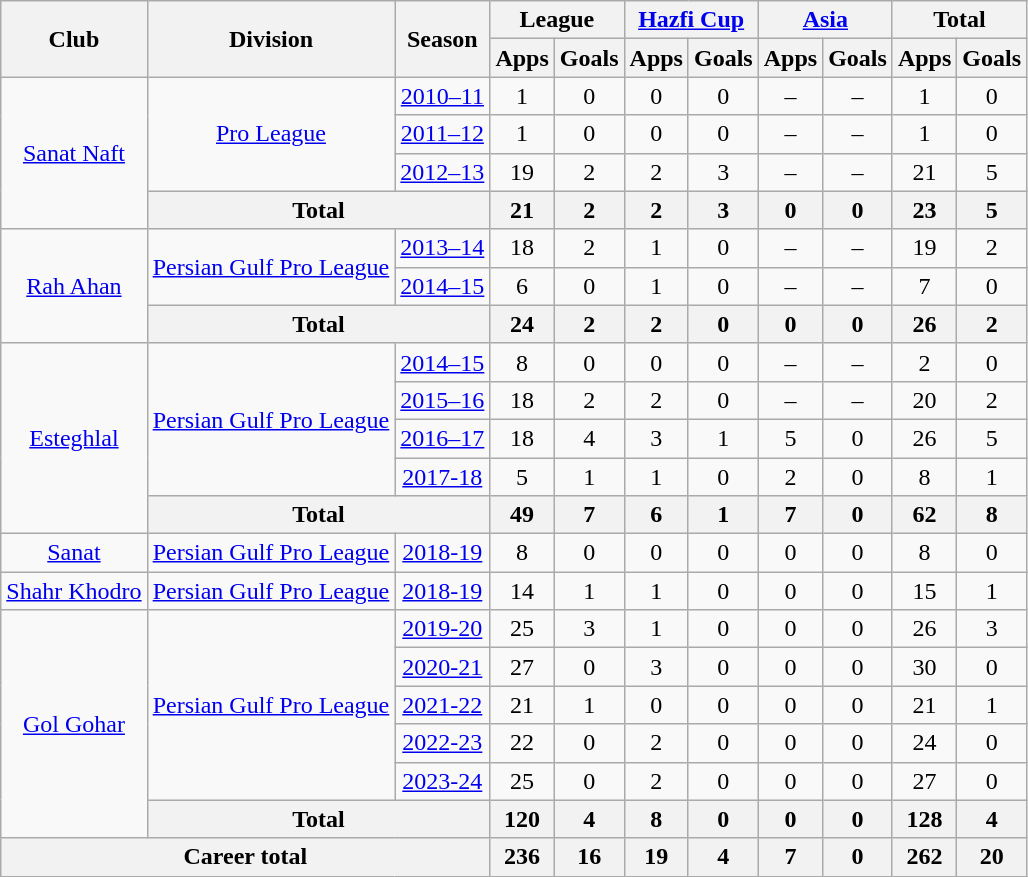<table class="wikitable" style="text-align: center;">
<tr>
<th rowspan="2">Club</th>
<th rowspan="2">Division</th>
<th rowspan="2">Season</th>
<th colspan="2">League</th>
<th colspan="2"><a href='#'>Hazfi Cup</a></th>
<th colspan="2"><a href='#'>Asia</a></th>
<th colspan="2">Total</th>
</tr>
<tr>
<th>Apps</th>
<th>Goals</th>
<th>Apps</th>
<th>Goals</th>
<th>Apps</th>
<th>Goals</th>
<th>Apps</th>
<th>Goals</th>
</tr>
<tr>
<td rowspan="4"><a href='#'>Sanat Naft</a></td>
<td rowspan="3"><a href='#'>Pro League</a></td>
<td><a href='#'>2010–11</a></td>
<td>1</td>
<td>0</td>
<td>0</td>
<td>0</td>
<td>–</td>
<td>–</td>
<td>1</td>
<td>0</td>
</tr>
<tr>
<td><a href='#'>2011–12</a></td>
<td>1</td>
<td>0</td>
<td>0</td>
<td>0</td>
<td>–</td>
<td>–</td>
<td>1</td>
<td>0</td>
</tr>
<tr>
<td><a href='#'>2012–13</a></td>
<td>19</td>
<td>2</td>
<td>2</td>
<td>3</td>
<td>–</td>
<td>–</td>
<td>21</td>
<td>5</td>
</tr>
<tr>
<th colspan=2>Total</th>
<th>21</th>
<th>2</th>
<th>2</th>
<th>3</th>
<th>0</th>
<th>0</th>
<th>23</th>
<th>5</th>
</tr>
<tr>
<td rowspan="3"><a href='#'>Rah Ahan</a></td>
<td rowspan="2"><a href='#'>Persian Gulf Pro League</a></td>
<td><a href='#'>2013–14</a></td>
<td>18</td>
<td>2</td>
<td>1</td>
<td>0</td>
<td>–</td>
<td>–</td>
<td>19</td>
<td>2</td>
</tr>
<tr>
<td><a href='#'>2014–15</a></td>
<td>6</td>
<td>0</td>
<td>1</td>
<td>0</td>
<td>–</td>
<td>–</td>
<td>7</td>
<td>0</td>
</tr>
<tr>
<th colspan=2>Total</th>
<th>24</th>
<th>2</th>
<th>2</th>
<th>0</th>
<th>0</th>
<th>0</th>
<th>26</th>
<th>2</th>
</tr>
<tr>
<td rowspan="5"><a href='#'>Esteghlal</a></td>
<td rowspan="4"><a href='#'>Persian Gulf Pro League</a></td>
<td><a href='#'>2014–15</a></td>
<td>8</td>
<td>0</td>
<td>0</td>
<td>0</td>
<td>–</td>
<td>–</td>
<td>2</td>
<td>0</td>
</tr>
<tr>
<td><a href='#'>2015–16</a></td>
<td>18</td>
<td>2</td>
<td>2</td>
<td>0</td>
<td>–</td>
<td>–</td>
<td>20</td>
<td>2</td>
</tr>
<tr>
<td><a href='#'>2016–17</a></td>
<td>18</td>
<td>4</td>
<td>3</td>
<td>1</td>
<td>5</td>
<td>0</td>
<td>26</td>
<td>5</td>
</tr>
<tr>
<td><a href='#'>2017-18</a></td>
<td>5</td>
<td>1</td>
<td>1</td>
<td>0</td>
<td>2</td>
<td>0</td>
<td>8</td>
<td>1</td>
</tr>
<tr>
<th colspan=2>Total</th>
<th>49</th>
<th>7</th>
<th>6</th>
<th>1</th>
<th>7</th>
<th>0</th>
<th>62</th>
<th>8</th>
</tr>
<tr>
<td><a href='#'>Sanat</a></td>
<td><a href='#'>Persian Gulf Pro League</a></td>
<td><a href='#'>2018-19</a></td>
<td>8</td>
<td>0</td>
<td>0</td>
<td>0</td>
<td>0</td>
<td>0</td>
<td>8</td>
<td>0</td>
</tr>
<tr>
<td><a href='#'>Shahr Khodro</a></td>
<td><a href='#'>Persian Gulf Pro League</a></td>
<td><a href='#'>2018-19</a></td>
<td>14</td>
<td>1</td>
<td>1</td>
<td>0</td>
<td>0</td>
<td>0</td>
<td>15</td>
<td>1</td>
</tr>
<tr>
<td rowspan="6"><a href='#'>Gol Gohar</a></td>
<td rowspan="5"><a href='#'>Persian Gulf Pro League</a></td>
<td><a href='#'>2019-20</a></td>
<td>25</td>
<td>3</td>
<td>1</td>
<td>0</td>
<td>0</td>
<td>0</td>
<td>26</td>
<td>3</td>
</tr>
<tr>
<td><a href='#'>2020-21</a></td>
<td>27</td>
<td>0</td>
<td>3</td>
<td>0</td>
<td>0</td>
<td>0</td>
<td>30</td>
<td>0</td>
</tr>
<tr>
<td><a href='#'>2021-22</a></td>
<td>21</td>
<td>1</td>
<td>0</td>
<td>0</td>
<td>0</td>
<td>0</td>
<td>21</td>
<td>1</td>
</tr>
<tr>
<td><a href='#'>2022-23</a></td>
<td>22</td>
<td>0</td>
<td>2</td>
<td>0</td>
<td>0</td>
<td>0</td>
<td>24</td>
<td>0</td>
</tr>
<tr>
<td><a href='#'>2023-24</a></td>
<td>25</td>
<td>0</td>
<td>2</td>
<td>0</td>
<td>0</td>
<td>0</td>
<td>27</td>
<td>0</td>
</tr>
<tr>
<th colspan=2>Total</th>
<th>120</th>
<th>4</th>
<th>8</th>
<th>0</th>
<th>0</th>
<th>0</th>
<th>128</th>
<th>4</th>
</tr>
<tr>
<th colspan=3>Career total</th>
<th>236</th>
<th>16</th>
<th>19</th>
<th>4</th>
<th>7</th>
<th>0</th>
<th>262</th>
<th>20</th>
</tr>
</table>
